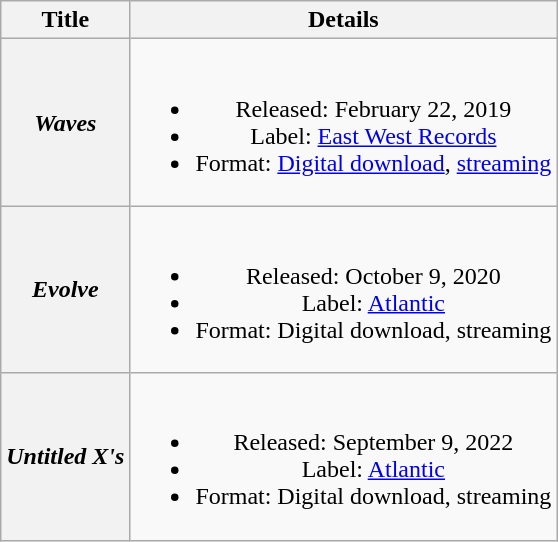<table class="wikitable plainrowheaders" style="text-align:center;">
<tr>
<th scope="col" rowspan="1">Title</th>
<th scope="col" rowspan="1">Details</th>
</tr>
<tr>
<th scope="row"><em>Waves</em></th>
<td><br><ul><li>Released: February 22, 2019</li><li>Label: <a href='#'>East West Records</a></li><li>Format: <a href='#'>Digital download</a>, <a href='#'>streaming</a></li></ul></td>
</tr>
<tr>
<th scope="row"><em>Evolve</em></th>
<td><br><ul><li>Released: October 9, 2020</li><li>Label: <a href='#'>Atlantic</a></li><li>Format: Digital download, streaming</li></ul></td>
</tr>
<tr>
<th scope="row"><em>Untitled X's</em></th>
<td><br><ul><li>Released: September 9, 2022</li><li>Label: <a href='#'>Atlantic</a></li><li>Format: Digital download, streaming</li></ul></td>
</tr>
</table>
